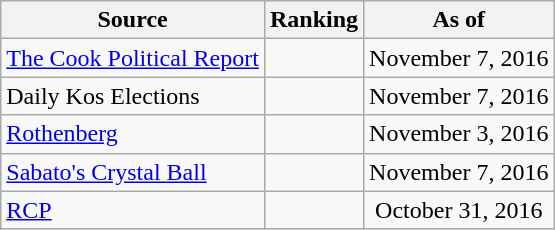<table class="wikitable" style="text-align:center">
<tr>
<th>Source</th>
<th>Ranking</th>
<th>As of</th>
</tr>
<tr>
<td align=left><a href='#'>The Cook Political Report</a></td>
<td></td>
<td>November 7, 2016</td>
</tr>
<tr>
<td align=left>Daily Kos Elections</td>
<td></td>
<td>November 7, 2016</td>
</tr>
<tr>
<td align=left><a href='#'>Rothenberg</a></td>
<td></td>
<td>November 3, 2016</td>
</tr>
<tr>
<td align=left><a href='#'>Sabato's Crystal Ball</a></td>
<td></td>
<td>November 7, 2016</td>
</tr>
<tr>
<td align="left"><a href='#'>RCP</a></td>
<td></td>
<td>October 31, 2016</td>
</tr>
</table>
